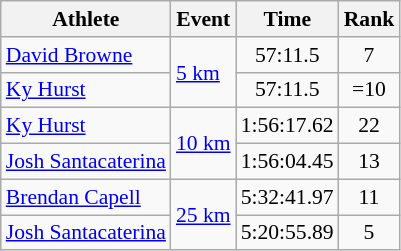<table class="wikitable" style="text-align:center; font-size:90%">
<tr>
<th rowspan=1>Athlete</th>
<th rowspan=1>Event</th>
<th>Time</th>
<th>Rank</th>
</tr>
<tr>
<td align=left><a href='#'>David Browne</a></td>
<td align=left rowspan=2><a href='#'>5 km</a></td>
<td>57:11.5</td>
<td>7</td>
</tr>
<tr>
<td align=left><a href='#'>Ky Hurst</a></td>
<td>57:11.5</td>
<td>=10</td>
</tr>
<tr>
<td align=left><a href='#'>Ky Hurst</a></td>
<td align=left rowspan=2><a href='#'>10 km</a></td>
<td>1:56:17.62</td>
<td>22</td>
</tr>
<tr>
<td align=left><a href='#'>Josh Santacaterina</a></td>
<td>1:56:04.45</td>
<td>13</td>
</tr>
<tr>
<td align=left><a href='#'>Brendan Capell</a></td>
<td align=left rowspan=2><a href='#'>25 km</a></td>
<td>5:32:41.97</td>
<td>11</td>
</tr>
<tr>
<td align=left><a href='#'>Josh Santacaterina</a></td>
<td>5:20:55.89</td>
<td>5</td>
</tr>
</table>
